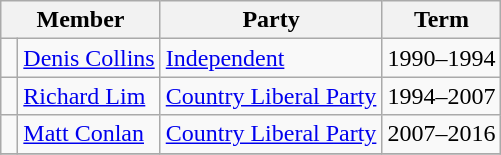<table class="wikitable">
<tr>
<th colspan="2">Member</th>
<th>Party</th>
<th>Term</th>
</tr>
<tr>
<td> </td>
<td><a href='#'>Denis Collins</a></td>
<td><a href='#'>Independent</a></td>
<td>1990–1994</td>
</tr>
<tr>
<td> </td>
<td><a href='#'>Richard Lim</a></td>
<td><a href='#'>Country Liberal Party</a></td>
<td>1994–2007</td>
</tr>
<tr>
<td> </td>
<td><a href='#'>Matt Conlan</a></td>
<td><a href='#'>Country Liberal Party</a></td>
<td>2007–2016</td>
</tr>
<tr>
</tr>
</table>
